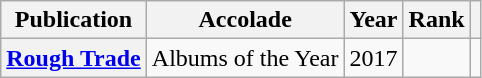<table class="wikitable plainrowheaders">
<tr>
<th>Publication</th>
<th>Accolade</th>
<th>Year</th>
<th>Rank</th>
<th class="unsortable"></th>
</tr>
<tr>
<th scope="row"><a href='#'>Rough Trade</a></th>
<td>Albums of the Year</td>
<td>2017</td>
<td></td>
<td></td>
</tr>
</table>
